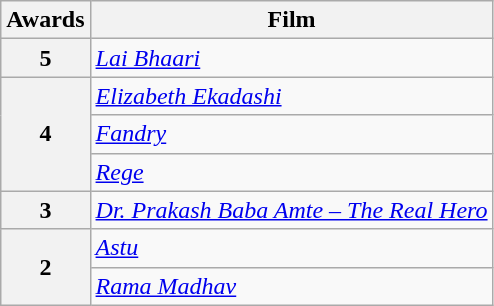<table class="wikitable" style="display:inline-table;">
<tr>
<th>Awards</th>
<th>Film</th>
</tr>
<tr>
<th scope=row>5</th>
<td><em><a href='#'>Lai Bhaari</a></em></td>
</tr>
<tr>
<th rowspan="3">4</th>
<td><em><a href='#'>Elizabeth Ekadashi</a></em></td>
</tr>
<tr>
<td><em><a href='#'>Fandry</a></em></td>
</tr>
<tr>
<td><em><a href='#'>Rege</a></em></td>
</tr>
<tr>
<th>3</th>
<td><em><a href='#'>Dr. Prakash Baba Amte – The Real Hero</a></em></td>
</tr>
<tr>
<th rowspan="2">2</th>
<td><em><a href='#'>Astu</a></em></td>
</tr>
<tr>
<td><em><a href='#'>Rama Madhav</a></em></td>
</tr>
</table>
